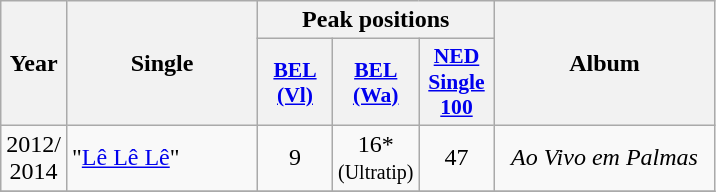<table class="wikitable">
<tr>
<th align="center" rowspan="2" width="10">Year</th>
<th align="center" rowspan="2" width="120">Single</th>
<th align="center" colspan="3" width="20">Peak positions</th>
<th align="center" rowspan="2" width="140">Album</th>
</tr>
<tr>
<th scope="col" style="width:3em;font-size:90%;"><a href='#'>BEL<br>(Vl)</a><br></th>
<th scope="col" style="width:3em;font-size:90%;"><a href='#'>BEL<br>(Wa)</a><br></th>
<th scope="col" style="width:3em;font-size:90%;"><a href='#'>NED<br>Single <br>100</a><br></th>
</tr>
<tr>
<td style="text-align:center;">2012/<br>2014</td>
<td>"<a href='#'>Lê Lê Lê</a>"</td>
<td style="text-align:center;">9</td>
<td style="text-align:center;">16*<br><small>(Ultratip)</small></td>
<td style="text-align:center;">47</td>
<td style="text-align:center;"><em>Ao Vivo em Palmas</em></td>
</tr>
<tr>
</tr>
</table>
